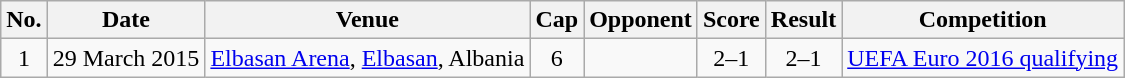<table class="wikitable sortable">
<tr>
<th scope="col">No.</th>
<th scope="col" data-sort-type="date">Date</th>
<th scope="col">Venue</th>
<th scope="col">Cap</th>
<th scope="col">Opponent</th>
<th scope="col">Score</th>
<th scope="col">Result</th>
<th scope="col">Competition</th>
</tr>
<tr>
<td style="text-align:center">1</td>
<td>29 March 2015</td>
<td><a href='#'>Elbasan Arena</a>, <a href='#'>Elbasan</a>, Albania</td>
<td style="text-align:center">6</td>
<td></td>
<td style="text-align:center">2–1</td>
<td style="text-align:center">2–1</td>
<td><a href='#'>UEFA Euro 2016 qualifying</a></td>
</tr>
</table>
